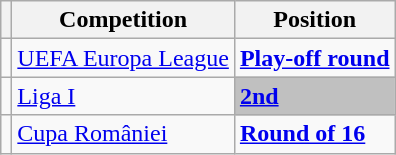<table class="wikitable">
<tr>
<th></th>
<th>Competition</th>
<th>Position</th>
</tr>
<tr>
<td></td>
<td><a href='#'>UEFA Europa League</a></td>
<td><strong><a href='#'>Play-off round</a></strong></td>
</tr>
<tr>
<td></td>
<td><a href='#'>Liga I</a></td>
<td style="background:silver;"><strong><a href='#'>2nd</a></strong></td>
</tr>
<tr>
<td></td>
<td><a href='#'>Cupa României</a></td>
<td><strong><a href='#'>Round of 16</a></strong></td>
</tr>
</table>
